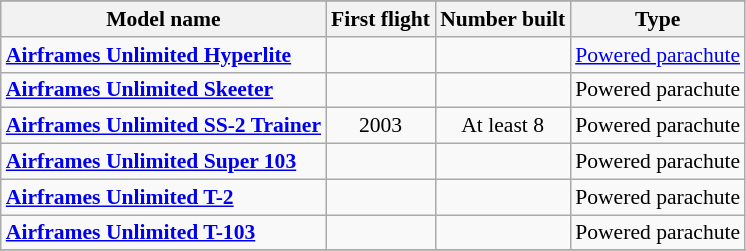<table class="wikitable" align=center style="font-size:90%;">
<tr>
</tr>
<tr style="background:#efefef;">
<th>Model name</th>
<th>First flight</th>
<th>Number built</th>
<th>Type</th>
</tr>
<tr>
<td align=left><strong><a href='#'>Airframes Unlimited Hyperlite</a></strong></td>
<td align=center></td>
<td align=center></td>
<td align=left><a href='#'>Powered parachute</a></td>
</tr>
<tr>
<td align=left><strong><a href='#'>Airframes Unlimited Skeeter</a></strong></td>
<td align=center></td>
<td align=center></td>
<td align=left>Powered parachute</td>
</tr>
<tr>
<td align=left><strong><a href='#'>Airframes Unlimited SS-2 Trainer</a></strong></td>
<td align=center>2003</td>
<td align=center>At least 8</td>
<td align=left>Powered parachute</td>
</tr>
<tr>
<td align=left><strong><a href='#'>Airframes Unlimited Super 103</a></strong></td>
<td align=center></td>
<td align=center></td>
<td align=left>Powered parachute</td>
</tr>
<tr>
<td align=left><strong><a href='#'>Airframes Unlimited T-2</a></strong></td>
<td align=center></td>
<td align=center></td>
<td align=left>Powered parachute</td>
</tr>
<tr>
<td align=left><strong><a href='#'>Airframes Unlimited T-103</a></strong></td>
<td align=center></td>
<td align=center></td>
<td align=left>Powered parachute</td>
</tr>
<tr>
</tr>
</table>
